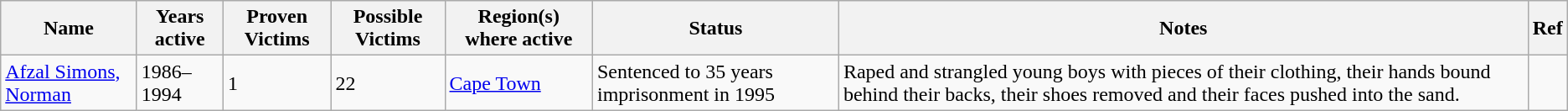<table class="wikitable sortable">
<tr>
<th>Name</th>
<th>Years active</th>
<th>Proven Victims</th>
<th>Possible Victims</th>
<th>Region(s) where active</th>
<th>Status</th>
<th>Notes</th>
<th>Ref</th>
</tr>
<tr>
<td><a href='#'>Afzal Simons, Norman</a></td>
<td>1986–1994</td>
<td>1</td>
<td>22</td>
<td><a href='#'>Cape Town</a></td>
<td>Sentenced to 35 years imprisonment in 1995</td>
<td>Raped and strangled young boys with pieces of their clothing, their hands bound behind their backs, their shoes removed and their faces pushed into the sand.</td>
<td></td>
</tr>
</table>
